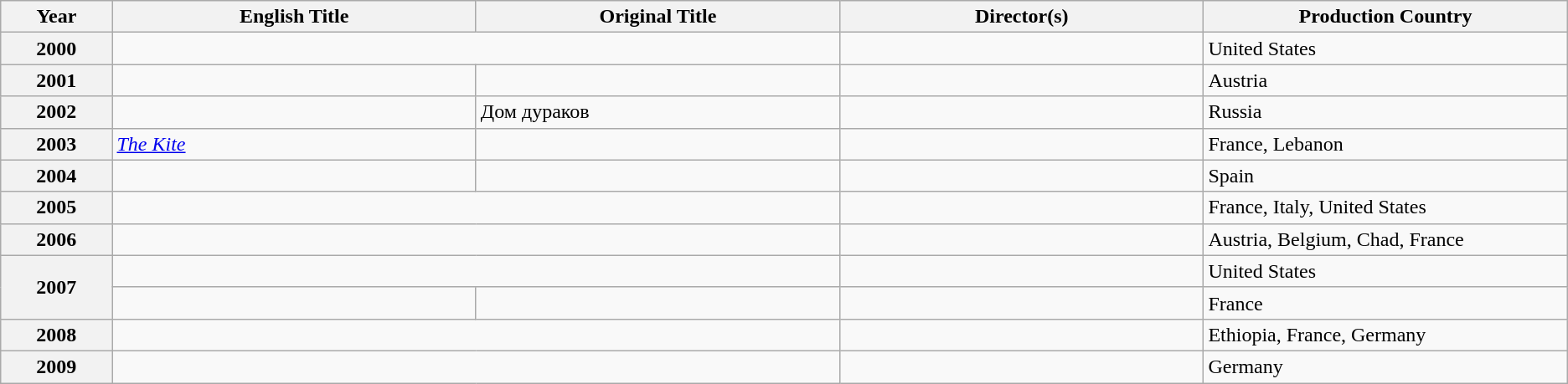<table class="wikitable plainrowheaders">
<tr>
<th scope="col" style="width:3%;">Year</th>
<th scope="col" style="width:10%;">English Title</th>
<th scope="col" style="width:10%;">Original Title</th>
<th scope="col" style="width:10%;">Director(s)</th>
<th scope="col" style="width:10%;">Production Country</th>
</tr>
<tr>
<th style="text-align:center;">2000 <br></th>
<td colspan="2"></td>
<td></td>
<td>United States</td>
</tr>
<tr>
<th style="text-align:center;">2001 <br></th>
<td></td>
<td></td>
<td></td>
<td>Austria</td>
</tr>
<tr>
<th style="text-align:center;">2002 <br></th>
<td></td>
<td>Дом дураков</td>
<td></td>
<td>Russia</td>
</tr>
<tr>
<th style="text-align:center;">2003 <br></th>
<td><em><a href='#'>The Kite</a></em></td>
<td></td>
<td></td>
<td>France, Lebanon</td>
</tr>
<tr>
<th style="text-align:center;">2004 <br></th>
<td></td>
<td></td>
<td></td>
<td>Spain</td>
</tr>
<tr>
<th style="text-align:center;">2005 <br></th>
<td colspan="2"></td>
<td></td>
<td>France, Italy, United States</td>
</tr>
<tr>
<th style="text-align:center;">2006 <br></th>
<td colspan="2"></td>
<td></td>
<td>Austria, Belgium, Chad, France</td>
</tr>
<tr>
<th rowspan="2" style="text-align:center;">2007 <br></th>
<td colspan="2"></td>
<td></td>
<td>United States</td>
</tr>
<tr>
<td></td>
<td></td>
<td></td>
<td>France</td>
</tr>
<tr>
<th style="text-align:center;">2008 <br></th>
<td colspan="2"></td>
<td></td>
<td>Ethiopia, France, Germany</td>
</tr>
<tr>
<th style="text-align:center;">2009 <br></th>
<td colspan="2"></td>
<td></td>
<td>Germany</td>
</tr>
</table>
